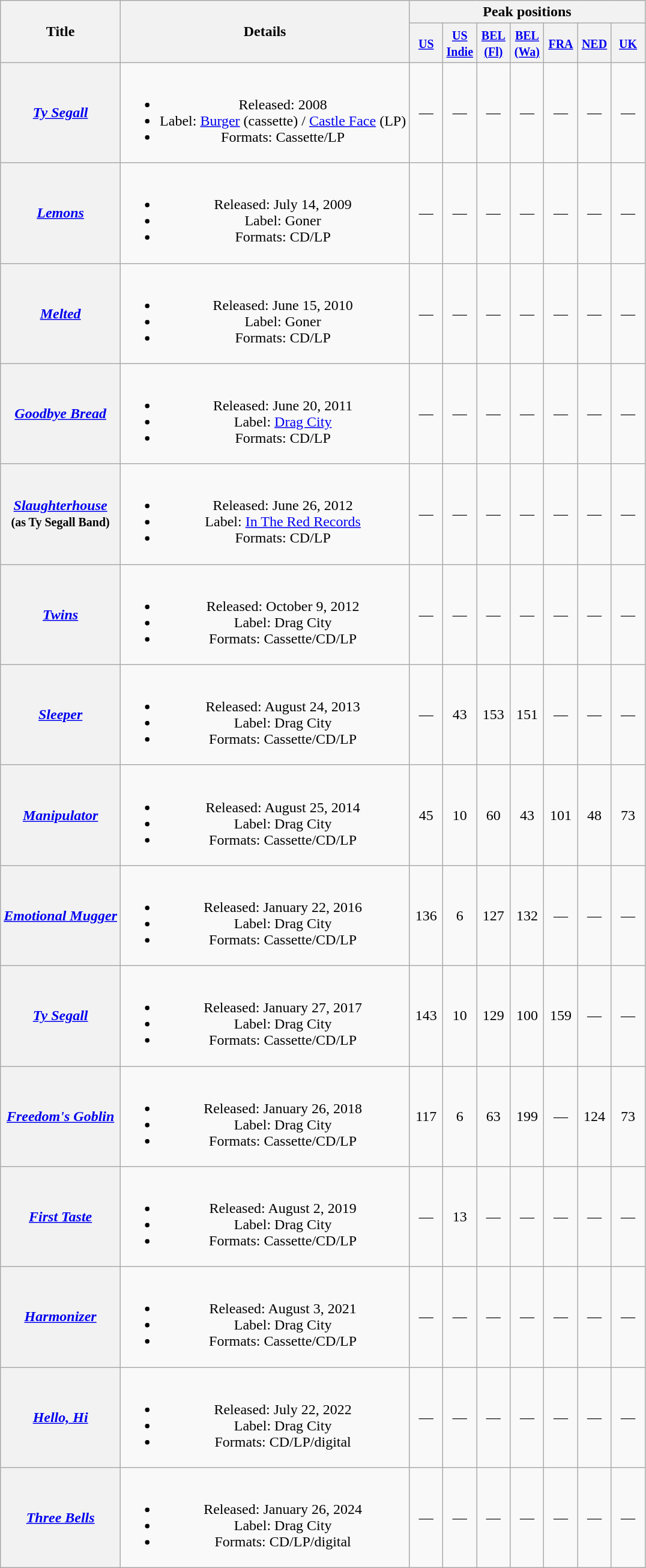<table class="wikitable plainrowheaders" style="text-align:center;">
<tr>
<th scope="col" rowspan="2">Title</th>
<th scope="col" rowspan="2">Details</th>
<th scope="col" colspan="7">Peak positions</th>
</tr>
<tr>
<th width="30"><small><a href='#'>US</a></small><br></th>
<th width="30"><small><a href='#'>US <br>Indie</a></small></th>
<th width="30"><small><a href='#'>BEL <br>(Fl)</a></small></th>
<th width="30"><small><a href='#'>BEL <br>(Wa)</a></small></th>
<th width="30"><small><a href='#'>FRA</a></small></th>
<th width="30"><small><a href='#'>NED</a></small></th>
<th width="30"><small><a href='#'>UK</a></small></th>
</tr>
<tr>
<th scope="row"><em><a href='#'>Ty Segall</a></em></th>
<td><br><ul><li>Released: 2008</li><li>Label: <a href='#'>Burger</a> (cassette) / <a href='#'>Castle Face</a> (LP)</li><li>Formats: Cassette/LP</li></ul></td>
<td>—</td>
<td>—</td>
<td>—</td>
<td>—</td>
<td>—</td>
<td>—</td>
<td>—</td>
</tr>
<tr>
<th scope="row"><em><a href='#'>Lemons</a></em></th>
<td><br><ul><li>Released: July 14, 2009</li><li>Label: Goner</li><li>Formats: CD/LP</li></ul></td>
<td>—</td>
<td>—</td>
<td>—</td>
<td>—</td>
<td>—</td>
<td>—</td>
<td>—</td>
</tr>
<tr>
<th scope="row"><em><a href='#'>Melted</a></em></th>
<td><br><ul><li>Released: June 15, 2010</li><li>Label: Goner</li><li>Formats: CD/LP</li></ul></td>
<td>—</td>
<td>—</td>
<td>—</td>
<td>—</td>
<td>—</td>
<td>—</td>
<td>—</td>
</tr>
<tr>
<th scope="row"><em><a href='#'>Goodbye Bread</a></em></th>
<td><br><ul><li>Released: June 20, 2011</li><li>Label: <a href='#'>Drag City</a></li><li>Formats: CD/LP</li></ul></td>
<td>—</td>
<td>—</td>
<td>—</td>
<td>—</td>
<td>—</td>
<td>—</td>
<td>—</td>
</tr>
<tr>
<th scope="row"><em><a href='#'>Slaughterhouse</a></em><br><small>(as Ty Segall Band)</small></th>
<td><br><ul><li>Released: June 26, 2012</li><li>Label: <a href='#'>In The Red Records</a></li><li>Formats: CD/LP</li></ul></td>
<td>—</td>
<td>—</td>
<td>—</td>
<td>—</td>
<td>—</td>
<td>—</td>
<td>—</td>
</tr>
<tr>
<th scope="row"><em><a href='#'>Twins</a></em></th>
<td><br><ul><li>Released: October 9, 2012</li><li>Label: Drag City</li><li>Formats: Cassette/CD/LP</li></ul></td>
<td>—</td>
<td>—</td>
<td>—</td>
<td>—</td>
<td>—</td>
<td>—</td>
<td>—</td>
</tr>
<tr>
<th scope="row"><em><a href='#'>Sleeper</a></em></th>
<td><br><ul><li>Released: August 24, 2013</li><li>Label: Drag City</li><li>Formats: Cassette/CD/LP</li></ul></td>
<td>—</td>
<td>43</td>
<td>153</td>
<td>151</td>
<td>—</td>
<td>—</td>
<td>—</td>
</tr>
<tr>
<th scope="row"><em><a href='#'>Manipulator</a></em></th>
<td><br><ul><li>Released: August 25, 2014</li><li>Label: Drag City</li><li>Formats: Cassette/CD/LP</li></ul></td>
<td>45</td>
<td>10</td>
<td>60</td>
<td>43</td>
<td>101</td>
<td>48</td>
<td>73</td>
</tr>
<tr>
<th scope="row"><em><a href='#'>Emotional Mugger</a></em></th>
<td><br><ul><li>Released: January 22, 2016</li><li>Label: Drag City</li><li>Formats: Cassette/CD/LP</li></ul></td>
<td>136</td>
<td>6</td>
<td>127</td>
<td>132</td>
<td>—</td>
<td>—</td>
<td>—</td>
</tr>
<tr>
<th scope="row"><em><a href='#'>Ty Segall</a></em></th>
<td><br><ul><li>Released: January 27, 2017</li><li>Label: Drag City</li><li>Formats: Cassette/CD/LP</li></ul></td>
<td>143</td>
<td>10</td>
<td>129</td>
<td>100</td>
<td>159</td>
<td>—</td>
<td>—</td>
</tr>
<tr>
<th scope="row"><em><a href='#'>Freedom's Goblin</a></em></th>
<td><br><ul><li>Released: January 26, 2018</li><li>Label: Drag City</li><li>Formats: Cassette/CD/LP</li></ul></td>
<td>117</td>
<td>6</td>
<td>63</td>
<td>199</td>
<td>—</td>
<td>124</td>
<td>73</td>
</tr>
<tr>
<th scope="row"><em><a href='#'>First Taste</a></em></th>
<td><br><ul><li>Released: August 2, 2019</li><li>Label: Drag City</li><li>Formats: Cassette/CD/LP</li></ul></td>
<td>—</td>
<td>13</td>
<td>—</td>
<td>—</td>
<td>—</td>
<td>—</td>
<td>—</td>
</tr>
<tr>
<th scope="row"><em><a href='#'>Harmonizer</a></em></th>
<td><br><ul><li>Released: August 3, 2021</li><li>Label: Drag City</li><li>Formats: Cassette/CD/LP</li></ul></td>
<td>—</td>
<td>—</td>
<td>—</td>
<td>—</td>
<td>—</td>
<td>—</td>
<td>—</td>
</tr>
<tr>
<th scope="row"><em><a href='#'>Hello, Hi</a></em></th>
<td><br><ul><li>Released: July 22, 2022</li><li>Label: Drag City</li><li>Formats: CD/LP/digital</li></ul></td>
<td>—</td>
<td>—</td>
<td>—</td>
<td>—</td>
<td>—</td>
<td>—</td>
<td>—</td>
</tr>
<tr>
<th scope="row"><em><a href='#'>Three Bells</a></em></th>
<td><br><ul><li>Released: January 26, 2024</li><li>Label: Drag City</li><li>Formats: CD/LP/digital</li></ul></td>
<td>—</td>
<td>—</td>
<td>—</td>
<td>—</td>
<td>—</td>
<td>—</td>
<td>—</td>
</tr>
</table>
